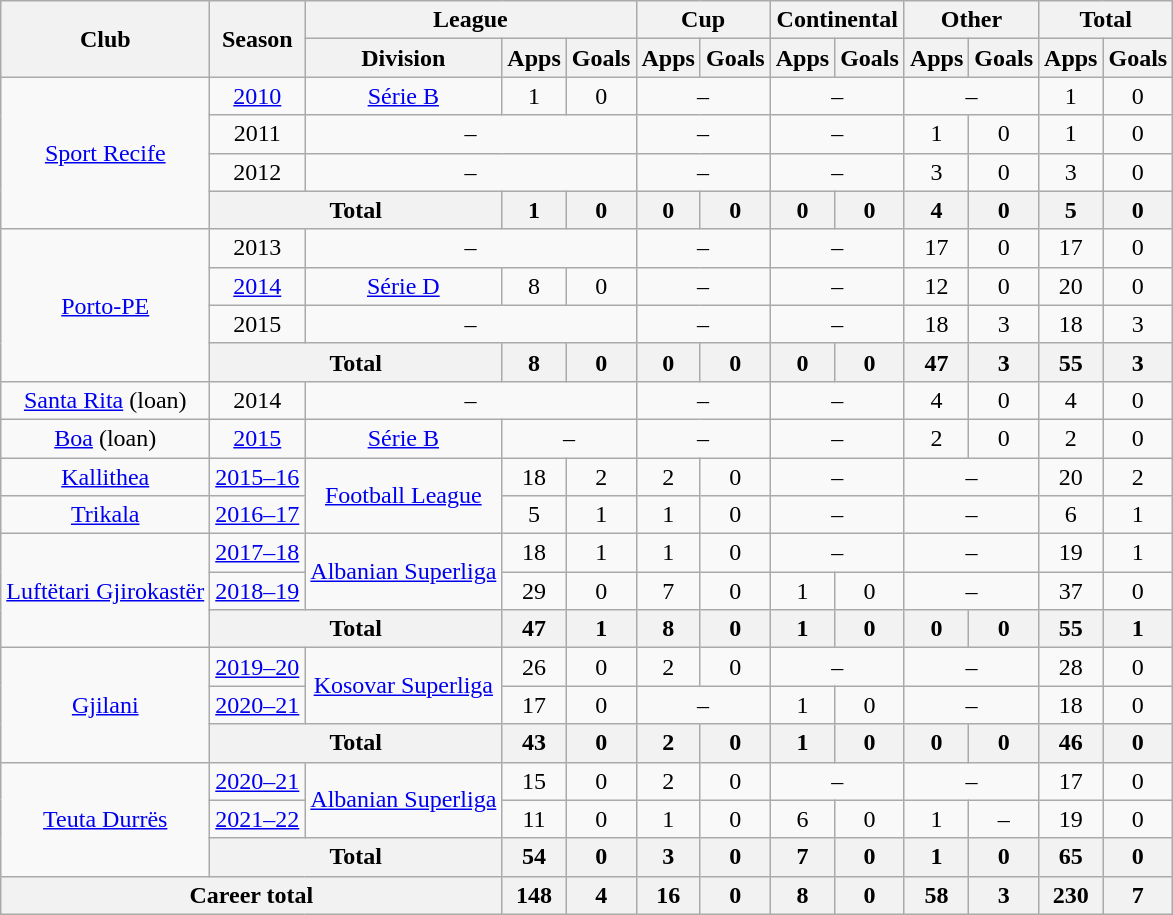<table class="wikitable" style="text-align: center">
<tr>
<th rowspan="2">Club</th>
<th rowspan="2">Season</th>
<th colspan="3">League</th>
<th colspan="2">Cup</th>
<th colspan="2">Continental</th>
<th colspan="2">Other</th>
<th colspan="2">Total</th>
</tr>
<tr>
<th>Division</th>
<th>Apps</th>
<th>Goals</th>
<th>Apps</th>
<th>Goals</th>
<th>Apps</th>
<th>Goals</th>
<th>Apps</th>
<th>Goals</th>
<th>Apps</th>
<th>Goals</th>
</tr>
<tr>
<td rowspan="4"><a href='#'>Sport Recife</a></td>
<td><a href='#'>2010</a></td>
<td rowspan="1"><a href='#'>Série B</a></td>
<td>1</td>
<td>0</td>
<td colspan="2">–</td>
<td colspan="2">–</td>
<td colspan="2">–</td>
<td>1</td>
<td>0</td>
</tr>
<tr>
<td>2011</td>
<td colspan="3">–</td>
<td colspan="2">–</td>
<td colspan="2">–</td>
<td>1</td>
<td>0</td>
<td>1</td>
<td>0</td>
</tr>
<tr>
<td>2012</td>
<td colspan="3">–</td>
<td colspan="2">–</td>
<td colspan="2">–</td>
<td>3</td>
<td>0</td>
<td>3</td>
<td>0</td>
</tr>
<tr>
<th colspan="2"><strong>Total</strong></th>
<th>1</th>
<th>0</th>
<th>0</th>
<th>0</th>
<th>0</th>
<th>0</th>
<th>4</th>
<th>0</th>
<th>5</th>
<th>0</th>
</tr>
<tr>
<td rowspan="4"><a href='#'>Porto-PE</a></td>
<td>2013</td>
<td colspan="3">–</td>
<td colspan="2">–</td>
<td colspan="2">–</td>
<td>17</td>
<td>0</td>
<td>17</td>
<td>0</td>
</tr>
<tr>
<td><a href='#'>2014</a></td>
<td><a href='#'>Série D</a></td>
<td>8</td>
<td>0</td>
<td colspan="2">–</td>
<td colspan="2">–</td>
<td>12</td>
<td>0</td>
<td>20</td>
<td>0</td>
</tr>
<tr>
<td>2015</td>
<td colspan="3">–</td>
<td colspan="2">–</td>
<td colspan="2">–</td>
<td>18</td>
<td>3</td>
<td>18</td>
<td>3</td>
</tr>
<tr>
<th colspan="2"><strong>Total</strong></th>
<th>8</th>
<th>0</th>
<th>0</th>
<th>0</th>
<th>0</th>
<th>0</th>
<th>47</th>
<th>3</th>
<th>55</th>
<th>3</th>
</tr>
<tr>
<td><a href='#'>Santa Rita</a> (loan)</td>
<td>2014</td>
<td colspan="3">–</td>
<td colspan="2">–</td>
<td colspan="2">–</td>
<td>4</td>
<td>0</td>
<td>4</td>
<td>0</td>
</tr>
<tr>
<td><a href='#'>Boa</a> (loan)</td>
<td><a href='#'>2015</a></td>
<td><a href='#'>Série B</a></td>
<td colspan="2">–</td>
<td colspan="2">–</td>
<td colspan="2">–</td>
<td>2</td>
<td>0</td>
<td>2</td>
<td>0</td>
</tr>
<tr>
<td><a href='#'>Kallithea</a></td>
<td><a href='#'>2015–16</a></td>
<td rowspan="2"><a href='#'>Football League</a></td>
<td>18</td>
<td>2</td>
<td>2</td>
<td>0</td>
<td colspan="2">–</td>
<td colspan="2">–</td>
<td>20</td>
<td>2</td>
</tr>
<tr>
<td><a href='#'>Trikala</a></td>
<td><a href='#'>2016–17</a></td>
<td>5</td>
<td>1</td>
<td>1</td>
<td>0</td>
<td colspan="2">–</td>
<td colspan="2">–</td>
<td>6</td>
<td>1</td>
</tr>
<tr>
<td rowspan="3"><a href='#'>Luftëtari Gjirokastër</a></td>
<td><a href='#'>2017–18</a></td>
<td rowspan="2"><a href='#'>Albanian Superliga</a></td>
<td>18</td>
<td>1</td>
<td>1</td>
<td>0</td>
<td colspan="2">–</td>
<td colspan="2">–</td>
<td>19</td>
<td>1</td>
</tr>
<tr>
<td><a href='#'>2018–19</a></td>
<td>29</td>
<td>0</td>
<td>7</td>
<td>0</td>
<td>1</td>
<td>0</td>
<td colspan="2">–</td>
<td>37</td>
<td>0</td>
</tr>
<tr>
<th colspan="2"><strong>Total</strong></th>
<th>47</th>
<th>1</th>
<th>8</th>
<th>0</th>
<th>1</th>
<th>0</th>
<th>0</th>
<th>0</th>
<th>55</th>
<th>1</th>
</tr>
<tr>
<td rowspan="3"><a href='#'>Gjilani</a></td>
<td><a href='#'>2019–20</a></td>
<td rowspan="2"><a href='#'>Kosovar Superliga</a></td>
<td>26</td>
<td>0</td>
<td>2</td>
<td>0</td>
<td colspan="2">–</td>
<td colspan="2">–</td>
<td>28</td>
<td>0</td>
</tr>
<tr>
<td><a href='#'>2020–21</a></td>
<td>17</td>
<td>0</td>
<td colspan="2">–</td>
<td>1</td>
<td>0</td>
<td colspan="2">–</td>
<td>18</td>
<td>0</td>
</tr>
<tr>
<th colspan="2"><strong>Total</strong></th>
<th>43</th>
<th>0</th>
<th>2</th>
<th>0</th>
<th>1</th>
<th>0</th>
<th>0</th>
<th>0</th>
<th>46</th>
<th>0</th>
</tr>
<tr>
<td rowspan="3"><a href='#'>Teuta Durrës</a></td>
<td><a href='#'>2020–21</a></td>
<td rowspan="2"><a href='#'>Albanian Superliga</a></td>
<td>15</td>
<td>0</td>
<td>2</td>
<td>0</td>
<td colspan="2">–</td>
<td colspan="2">–</td>
<td>17</td>
<td>0</td>
</tr>
<tr>
<td><a href='#'>2021–22</a></td>
<td>11</td>
<td>0</td>
<td>1</td>
<td>0</td>
<td>6</td>
<td>0</td>
<td>1</td>
<td 0>–</td>
<td>19</td>
<td>0</td>
</tr>
<tr>
<th colspan="2"><strong>Total</strong></th>
<th>54</th>
<th>0</th>
<th>3</th>
<th>0</th>
<th>7</th>
<th>0</th>
<th>1</th>
<th>0</th>
<th>65</th>
<th>0</th>
</tr>
<tr>
<th colspan="3"><strong>Career total</strong></th>
<th>148</th>
<th>4</th>
<th>16</th>
<th>0</th>
<th>8</th>
<th>0</th>
<th>58</th>
<th>3</th>
<th>230</th>
<th>7</th>
</tr>
</table>
